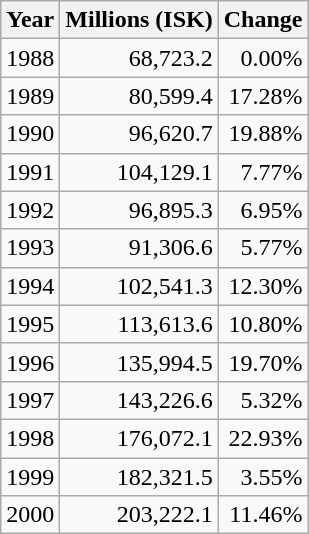<table class="wikitable" style="text-align: right;">
<tr>
<th>Year</th>
<th>Millions (ISK)</th>
<th>Change</th>
</tr>
<tr>
<td>1988</td>
<td>68,723.2</td>
<td> 0.00%</td>
</tr>
<tr>
<td>1989</td>
<td>80,599.4</td>
<td> 17.28%</td>
</tr>
<tr>
<td>1990</td>
<td>96,620.7</td>
<td> 19.88%</td>
</tr>
<tr>
<td>1991</td>
<td>104,129.1</td>
<td> 7.77%</td>
</tr>
<tr>
<td>1992</td>
<td>96,895.3</td>
<td> 6.95%</td>
</tr>
<tr>
<td>1993</td>
<td>91,306.6</td>
<td> 5.77%</td>
</tr>
<tr>
<td>1994</td>
<td>102,541.3</td>
<td> 12.30%</td>
</tr>
<tr>
<td>1995</td>
<td>113,613.6</td>
<td> 10.80%</td>
</tr>
<tr>
<td>1996</td>
<td>135,994.5</td>
<td> 19.70%</td>
</tr>
<tr>
<td>1997</td>
<td>143,226.6</td>
<td> 5.32%</td>
</tr>
<tr>
<td>1998</td>
<td>176,072.1</td>
<td> 22.93%</td>
</tr>
<tr>
<td>1999</td>
<td>182,321.5</td>
<td> 3.55%</td>
</tr>
<tr>
<td>2000</td>
<td>203,222.1</td>
<td> 11.46%</td>
</tr>
</table>
